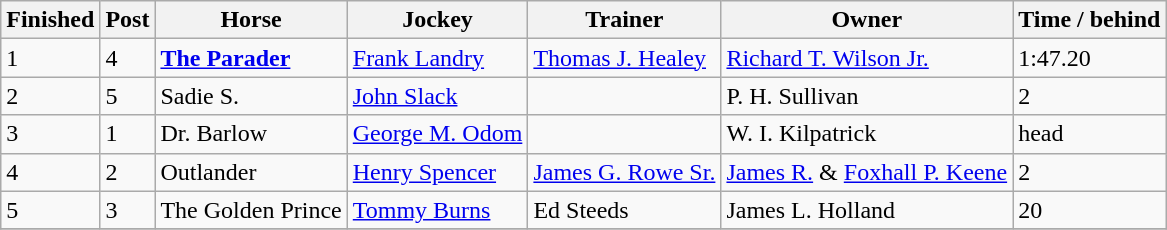<table class="wikitable">
<tr>
<th>Finished</th>
<th>Post</th>
<th>Horse</th>
<th>Jockey</th>
<th>Trainer</th>
<th>Owner</th>
<th>Time / behind</th>
</tr>
<tr>
<td>1</td>
<td>4</td>
<td><strong><a href='#'>The Parader</a></strong></td>
<td><a href='#'>Frank Landry</a></td>
<td><a href='#'>Thomas J. Healey</a></td>
<td><a href='#'>Richard T. Wilson Jr.</a></td>
<td>1:47.20</td>
</tr>
<tr>
<td>2</td>
<td>5</td>
<td>Sadie S.</td>
<td><a href='#'>John Slack</a></td>
<td></td>
<td>P. H. Sullivan</td>
<td>2</td>
</tr>
<tr>
<td>3</td>
<td>1</td>
<td>Dr. Barlow</td>
<td><a href='#'>George M. Odom</a></td>
<td></td>
<td>W. I. Kilpatrick</td>
<td>head</td>
</tr>
<tr>
<td>4</td>
<td>2</td>
<td>Outlander</td>
<td><a href='#'>Henry Spencer</a></td>
<td><a href='#'>James G. Rowe Sr.</a></td>
<td><a href='#'>James R.</a> & <a href='#'>Foxhall P. Keene</a></td>
<td>2</td>
</tr>
<tr>
<td>5</td>
<td>3</td>
<td>The Golden Prince</td>
<td><a href='#'>Tommy Burns</a></td>
<td>Ed Steeds</td>
<td>James L. Holland</td>
<td>20</td>
</tr>
<tr>
</tr>
</table>
